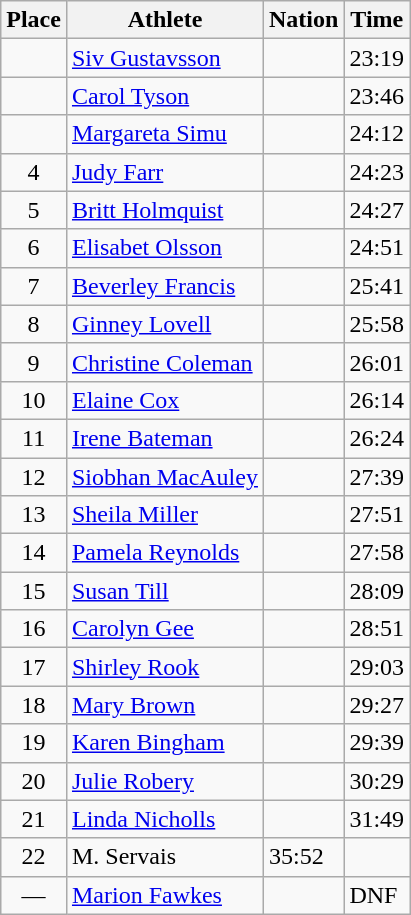<table class=wikitable>
<tr>
<th>Place</th>
<th>Athlete</th>
<th>Nation</th>
<th>Time</th>
</tr>
<tr>
<td align=center></td>
<td><a href='#'>Siv Gustavsson</a></td>
<td></td>
<td>23:19</td>
</tr>
<tr>
<td align=center></td>
<td><a href='#'>Carol Tyson</a></td>
<td></td>
<td>23:46</td>
</tr>
<tr>
<td align=center></td>
<td><a href='#'>Margareta Simu</a></td>
<td></td>
<td>24:12</td>
</tr>
<tr>
<td align=center>4</td>
<td><a href='#'>Judy Farr</a></td>
<td></td>
<td>24:23</td>
</tr>
<tr>
<td align=center>5</td>
<td><a href='#'>Britt Holmquist</a></td>
<td></td>
<td>24:27</td>
</tr>
<tr>
<td align=center>6</td>
<td><a href='#'>Elisabet Olsson</a></td>
<td></td>
<td>24:51</td>
</tr>
<tr>
<td align=center>7</td>
<td><a href='#'>Beverley Francis</a></td>
<td></td>
<td>25:41</td>
</tr>
<tr>
<td align=center>8</td>
<td><a href='#'>Ginney Lovell</a></td>
<td></td>
<td>25:58</td>
</tr>
<tr>
<td align=center>9</td>
<td><a href='#'>Christine Coleman</a></td>
<td></td>
<td>26:01</td>
</tr>
<tr>
<td align=center>10</td>
<td><a href='#'>Elaine Cox</a></td>
<td></td>
<td>26:14</td>
</tr>
<tr>
<td align=center>11</td>
<td><a href='#'>Irene Bateman</a></td>
<td></td>
<td>26:24</td>
</tr>
<tr>
<td align=center>12</td>
<td><a href='#'>Siobhan MacAuley</a></td>
<td></td>
<td>27:39</td>
</tr>
<tr>
<td align=center>13</td>
<td><a href='#'>Sheila Miller</a></td>
<td></td>
<td>27:51</td>
</tr>
<tr>
<td align=center>14</td>
<td><a href='#'>Pamela Reynolds</a></td>
<td></td>
<td>27:58</td>
</tr>
<tr>
<td align=center>15</td>
<td><a href='#'>Susan Till</a></td>
<td></td>
<td>28:09</td>
</tr>
<tr>
<td align=center>16</td>
<td><a href='#'>Carolyn Gee</a></td>
<td></td>
<td>28:51</td>
</tr>
<tr>
<td align=center>17</td>
<td><a href='#'>Shirley Rook</a></td>
<td></td>
<td>29:03</td>
</tr>
<tr>
<td align=center>18</td>
<td><a href='#'>Mary Brown</a></td>
<td></td>
<td>29:27</td>
</tr>
<tr>
<td align=center>19</td>
<td><a href='#'>Karen Bingham</a></td>
<td></td>
<td>29:39</td>
</tr>
<tr>
<td align=center>20</td>
<td><a href='#'>Julie Robery</a></td>
<td></td>
<td>30:29</td>
</tr>
<tr>
<td align=center>21</td>
<td><a href='#'>Linda Nicholls</a></td>
<td></td>
<td>31:49</td>
</tr>
<tr>
<td align=center>22</td>
<td>M. Servais </td>
<td>35:52</td>
</tr>
<tr>
<td align=center>—</td>
<td><a href='#'>Marion Fawkes</a></td>
<td></td>
<td>DNF</td>
</tr>
</table>
